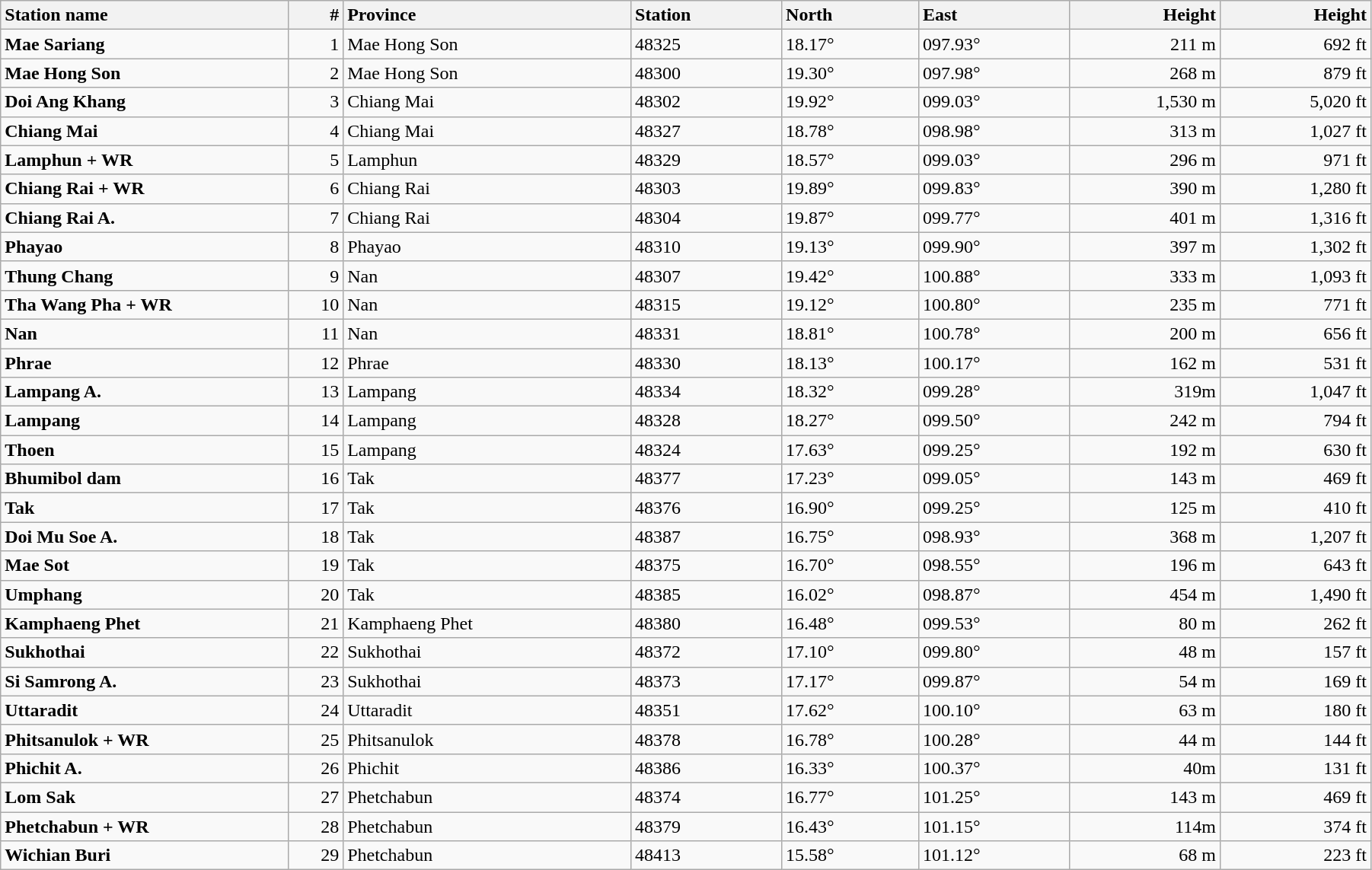<table class="wikitable" style="width:95%;">
<tr>
<th scope="col" style="width:21%;text-align:left;">Station name</th>
<th scope="col" style="width:4%;text-align:right;">#</th>
<th scope="col" style="width:21%;text-align:left;">Province</th>
<th scope="col" style="width:11%;text-align:left;">Station</th>
<th scope="col" style="width:10%;text-align:left;">North</th>
<th scope="col" style="width:11%;text-align:left;">East</th>
<th scope="col" style="width:11%;text-align:right;">Height</th>
<th scope="col" style="width:11%;text-align:right;">Height</th>
</tr>
<tr>
<td><strong>Mae Sariang</strong></td>
<td style="text-align:right;">1</td>
<td>Mae Hong Son</td>
<td>48325</td>
<td>18.17°</td>
<td>097.93°</td>
<td style="text-align:right;">211 m</td>
<td style="text-align:right;">692 ft</td>
</tr>
<tr>
<td><strong>Mae Hong Son</strong></td>
<td style="text-align:right;">2</td>
<td>Mae Hong Son</td>
<td>48300</td>
<td>19.30°</td>
<td>097.98°</td>
<td style="text-align:right;">268 m</td>
<td style="text-align:right;">879 ft</td>
</tr>
<tr>
<td><strong>Doi Ang Khang</strong></td>
<td style="text-align:right;">3</td>
<td>Chiang Mai</td>
<td>48302</td>
<td>19.92°</td>
<td>099.03°</td>
<td style="text-align:right;">1,530 m</td>
<td style="text-align:right;">5,020 ft</td>
</tr>
<tr>
<td><strong>Chiang Mai</strong></td>
<td style="text-align:right;">4</td>
<td>Chiang Mai</td>
<td>48327</td>
<td>18.78°</td>
<td>098.98°</td>
<td style="text-align:right;">313 m</td>
<td style="text-align:right;">1,027 ft</td>
</tr>
<tr>
<td><strong>Lamphun + WR</strong></td>
<td style="text-align:right;">5</td>
<td>Lamphun</td>
<td>48329</td>
<td>18.57°</td>
<td>099.03°</td>
<td style="text-align:right;">296 m</td>
<td style="text-align:right;">971 ft</td>
</tr>
<tr>
<td><strong>Chiang Rai + WR</strong></td>
<td style="text-align:right;">6</td>
<td>Chiang Rai</td>
<td>48303</td>
<td>19.89°</td>
<td>099.83°</td>
<td style="text-align:right;">390 m</td>
<td style="text-align:right;">1,280 ft</td>
</tr>
<tr>
<td><strong>Chiang Rai A.</strong></td>
<td style="text-align:right;">7</td>
<td>Chiang Rai</td>
<td>48304</td>
<td>19.87°</td>
<td>099.77°</td>
<td style="text-align:right;">401 m</td>
<td style="text-align:right;">1,316 ft</td>
</tr>
<tr>
<td><strong>Phayao</strong></td>
<td style="text-align:right;">8</td>
<td>Phayao</td>
<td>48310</td>
<td>19.13°</td>
<td>099.90°</td>
<td style="text-align:right;">397 m</td>
<td style="text-align:right;">1,302 ft</td>
</tr>
<tr>
<td><strong>Thung Chang</strong></td>
<td style="text-align:right;">9</td>
<td>Nan</td>
<td>48307</td>
<td>19.42°</td>
<td>100.88°</td>
<td style="text-align:right;">333 m</td>
<td style="text-align:right;">1,093 ft</td>
</tr>
<tr>
<td><strong>Tha Wang Pha + WR</strong></td>
<td style="text-align:right;">10</td>
<td>Nan</td>
<td>48315</td>
<td>19.12°</td>
<td>100.80°</td>
<td style="text-align:right;">235 m</td>
<td style="text-align:right;">771 ft</td>
</tr>
<tr>
<td><strong>Nan</strong></td>
<td style="text-align:right;">11</td>
<td>Nan</td>
<td>48331</td>
<td>18.81°</td>
<td>100.78°</td>
<td style="text-align:right;">200 m</td>
<td style="text-align:right;">656 ft</td>
</tr>
<tr>
<td><strong>Phrae</strong></td>
<td style="text-align:right;">12</td>
<td>Phrae</td>
<td>48330</td>
<td>18.13°</td>
<td>100.17°</td>
<td style="text-align:right;">162 m</td>
<td style="text-align:right;">531 ft</td>
</tr>
<tr>
<td><strong>Lampang A.</strong></td>
<td style="text-align:right;">13</td>
<td>Lampang</td>
<td>48334</td>
<td>18.32°</td>
<td>099.28°</td>
<td style="text-align:right;">319m</td>
<td style="text-align:right;">1,047 ft</td>
</tr>
<tr>
<td><strong>Lampang</strong></td>
<td style="text-align:right;">14</td>
<td>Lampang</td>
<td>48328</td>
<td>18.27°</td>
<td>099.50°</td>
<td style="text-align:right;">242 m</td>
<td style="text-align:right;">794 ft</td>
</tr>
<tr>
<td><strong>Thoen</strong></td>
<td style="text-align:right;">15</td>
<td>Lampang</td>
<td>48324</td>
<td>17.63°</td>
<td>099.25°</td>
<td style="text-align:right;">192 m</td>
<td style="text-align:right;">630 ft</td>
</tr>
<tr>
<td><strong>Bhumibol dam</strong></td>
<td style="text-align:right;">16</td>
<td>Tak</td>
<td>48377</td>
<td>17.23°</td>
<td>099.05°</td>
<td style="text-align:right;">143 m</td>
<td style="text-align:right;">469 ft</td>
</tr>
<tr>
<td><strong>Tak</strong></td>
<td style="text-align:right;">17</td>
<td>Tak</td>
<td>48376</td>
<td>16.90°</td>
<td>099.25°</td>
<td style="text-align:right;">125 m</td>
<td style="text-align:right;">410 ft</td>
</tr>
<tr>
<td><strong>Doi Mu Soe A.</strong></td>
<td style="text-align:right;">18</td>
<td>Tak</td>
<td>48387</td>
<td>16.75°</td>
<td>098.93°</td>
<td style="text-align:right;">368 m</td>
<td style="text-align:right;">1,207 ft</td>
</tr>
<tr>
<td><strong>Mae Sot</strong></td>
<td style="text-align:right;">19</td>
<td>Tak</td>
<td>48375</td>
<td>16.70°</td>
<td>098.55°</td>
<td style="text-align:right;">196 m</td>
<td style="text-align:right;">643 ft</td>
</tr>
<tr>
<td><strong>Umphang</strong></td>
<td style="text-align:right;">20</td>
<td>Tak</td>
<td>48385</td>
<td>16.02°</td>
<td>098.87°</td>
<td style="text-align:right;">454 m</td>
<td style="text-align:right;">1,490 ft</td>
</tr>
<tr>
<td><strong>Kamphaeng Phet</strong></td>
<td style="text-align:right;">21</td>
<td>Kamphaeng Phet</td>
<td>48380</td>
<td>16.48°</td>
<td>099.53°</td>
<td style="text-align:right;">80 m</td>
<td style="text-align:right;">262 ft</td>
</tr>
<tr>
<td><strong>Sukhothai</strong></td>
<td style="text-align:right;">22</td>
<td>Sukhothai</td>
<td>48372</td>
<td>17.10°</td>
<td>099.80°</td>
<td style="text-align:right;">48 m</td>
<td style="text-align:right;">157 ft</td>
</tr>
<tr>
<td><strong>Si Samrong A.</strong></td>
<td style="text-align:right;">23</td>
<td>Sukhothai</td>
<td>48373</td>
<td>17.17°</td>
<td>099.87°</td>
<td style="text-align:right;">54 m</td>
<td style="text-align:right;">169 ft</td>
</tr>
<tr>
<td><strong>Uttaradit</strong></td>
<td style="text-align:right;">24</td>
<td>Uttaradit</td>
<td>48351</td>
<td>17.62°</td>
<td>100.10°</td>
<td style="text-align:right;">63 m</td>
<td style="text-align:right;">180 ft</td>
</tr>
<tr>
<td><strong>Phitsanulok + WR</strong></td>
<td style="text-align:right;">25</td>
<td>Phitsanulok</td>
<td>48378</td>
<td>16.78°</td>
<td>100.28°</td>
<td style="text-align:right;">44 m</td>
<td style="text-align:right;">144 ft</td>
</tr>
<tr>
<td><strong>Phichit A.</strong></td>
<td style="text-align:right;">26</td>
<td>Phichit</td>
<td>48386</td>
<td>16.33°</td>
<td>100.37°</td>
<td style="text-align:right;">40m</td>
<td style="text-align:right;">131 ft</td>
</tr>
<tr>
<td><strong>Lom Sak</strong></td>
<td style="text-align:right;">27</td>
<td>Phetchabun</td>
<td>48374</td>
<td>16.77°</td>
<td>101.25°</td>
<td style="text-align:right;">143 m</td>
<td style="text-align:right;">469 ft</td>
</tr>
<tr>
<td><strong>Phetchabun + WR</strong></td>
<td style="text-align:right;">28</td>
<td>Phetchabun</td>
<td>48379</td>
<td>16.43°</td>
<td>101.15°</td>
<td style="text-align:right;">114m</td>
<td style="text-align:right;">374 ft</td>
</tr>
<tr>
<td><strong>Wichian Buri</strong></td>
<td style="text-align:right;">29</td>
<td>Phetchabun</td>
<td>48413</td>
<td>15.58°</td>
<td>101.12°</td>
<td style="text-align:right;">68 m</td>
<td style="text-align:right;">223 ft</td>
</tr>
</table>
